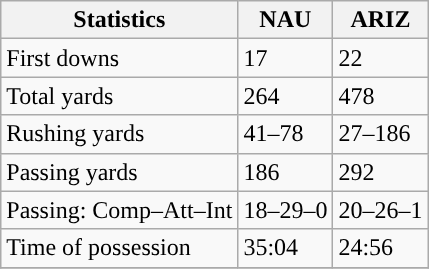<table class="wikitable" style="float: left;">
<tr>
<th>Statistics</th>
<th>NAU</th>
<th>ARIZ</th>
</tr>
<tr>
<td>First downs</td>
<td>17</td>
<td>22</td>
</tr>
<tr>
<td>Total yards</td>
<td>264</td>
<td>478</td>
</tr>
<tr>
<td>Rushing yards</td>
<td>41–78</td>
<td>27–186</td>
</tr>
<tr>
<td>Passing yards</td>
<td>186</td>
<td>292</td>
</tr>
<tr>
<td>Passing: Comp–Att–Int</td>
<td>18–29–0</td>
<td>20–26–1</td>
</tr>
<tr>
<td>Time of possession</td>
<td>35:04</td>
<td>24:56</td>
</tr>
<tr>
</tr>
</table>
